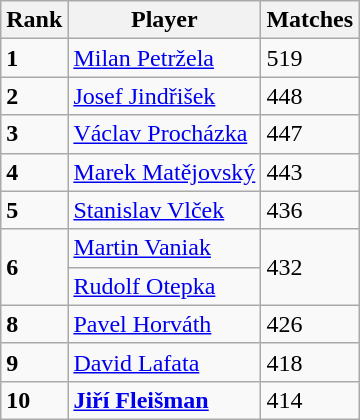<table class="wikitable">
<tr>
<th>Rank</th>
<th>Player</th>
<th>Matches</th>
</tr>
<tr>
<td><strong>1</strong></td>
<td> <a href='#'>Milan Petržela</a></td>
<td>519</td>
</tr>
<tr>
<td><strong>2</strong></td>
<td> <a href='#'>Josef Jindřišek</a></td>
<td>448</td>
</tr>
<tr>
<td><strong>3</strong></td>
<td> <a href='#'>Václav Procházka</a></td>
<td>447</td>
</tr>
<tr>
<td><strong>4</strong></td>
<td> <a href='#'>Marek Matějovský</a></td>
<td>443</td>
</tr>
<tr>
<td><strong>5</strong></td>
<td> <a href='#'>Stanislav Vlček</a></td>
<td>436</td>
</tr>
<tr>
<td rowspan="2"><strong>6</strong></td>
<td> <a href='#'>Martin Vaniak</a></td>
<td rowspan="2">432</td>
</tr>
<tr>
<td> <a href='#'>Rudolf Otepka</a></td>
</tr>
<tr>
<td><strong>8</strong></td>
<td> <a href='#'>Pavel Horváth</a></td>
<td>426</td>
</tr>
<tr>
<td><strong>9</strong></td>
<td> <a href='#'>David Lafata</a></td>
<td>418</td>
</tr>
<tr>
<td><strong>10</strong></td>
<td> <strong><a href='#'>Jiří Fleišman</a></strong></td>
<td>414</td>
</tr>
</table>
